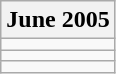<table class="wikitable">
<tr>
<th>June 2005</th>
</tr>
<tr>
<td></td>
</tr>
<tr>
<td></td>
</tr>
<tr>
<td></td>
</tr>
</table>
